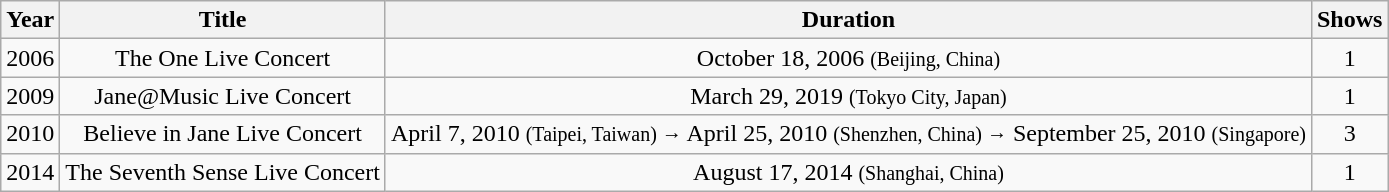<table class="wikitable plainrowheaders">
<tr>
<th>Year</th>
<th>Title</th>
<th>Duration</th>
<th>Shows</th>
</tr>
<tr style="text-align:center;">
<td style="text-align:center;">2006</td>
<td style="text-align:center;">The One Live Concert</td>
<td style="text-align:center;">October 18, 2006 <small>(Beijing, China)</small></td>
<td style="text-align:center;">1</td>
</tr>
<tr>
<td style="text-align:center;">2009</td>
<td style="text-align:center;">Jane@Music Live Concert</td>
<td style="text-align:center;">March 29, 2019 <small>(Tokyo City, Japan)</small></td>
<td style="text-align:center;">1</td>
</tr>
<tr>
<td style="text-align:center;">2010</td>
<td style="text-align:center;">Believe in Jane Live Concert</td>
<td style="text-align:center;">April 7, 2010 <small>(Taipei, Taiwan) →</small> April 25, 2010 <small>(Shenzhen, China) →</small> September 25, 2010 <small>(Singapore)</small></td>
<td style="text-align:center;">3</td>
</tr>
<tr>
<td style="text-align:center;">2014</td>
<td style="text-align:center;">The Seventh Sense Live Concert</td>
<td style="text-align:center;">August 17, 2014 <small>(Shanghai, China)</small></td>
<td style="text-align:center;">1</td>
</tr>
</table>
